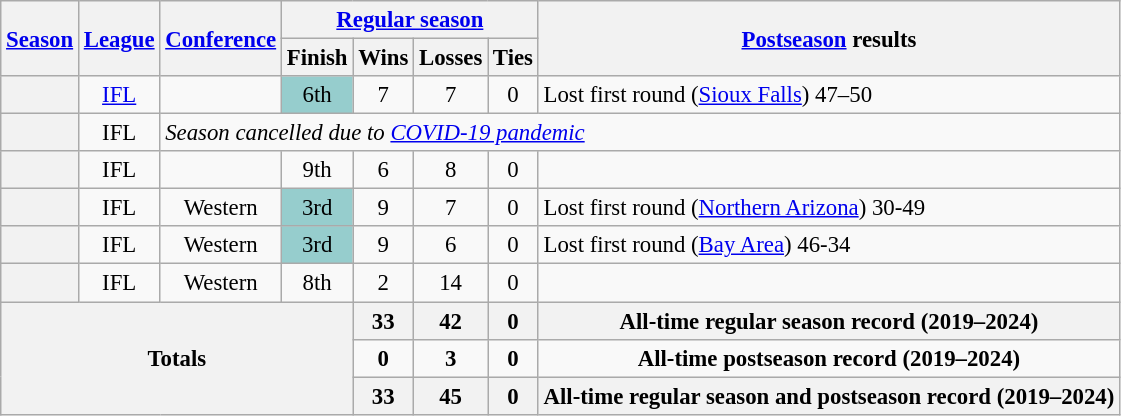<table class="wikitable" style="text-align:center; font-size: 95%;">
<tr>
<th rowspan="2"><a href='#'>Season</a></th>
<th rowspan="2"><a href='#'>League</a></th>
<th rowspan="2"><a href='#'>Conference</a></th>
<th colspan="4"><a href='#'>Regular season</a></th>
<th rowspan="2"><a href='#'>Postseason</a> results</th>
</tr>
<tr>
<th>Finish</th>
<th>Wins</th>
<th>Losses</th>
<th>Ties</th>
</tr>
<tr>
<th></th>
<td><a href='#'>IFL</a></td>
<td></td>
<td bgcolor="#96cdcd">6th</td>
<td>7</td>
<td>7</td>
<td>0</td>
<td align="left">Lost first round (<a href='#'>Sioux Falls</a>) 47–50</td>
</tr>
<tr>
<th></th>
<td>IFL</td>
<td colspan=6; align=left><em>Season cancelled due to <a href='#'>COVID-19 pandemic</a></em></td>
</tr>
<tr>
<th></th>
<td>IFL</td>
<td></td>
<td>9th</td>
<td>6</td>
<td>8</td>
<td>0</td>
<td align="left"></td>
</tr>
<tr>
<th></th>
<td>IFL</td>
<td>Western</td>
<td bgcolor="#96cdcd">3rd</td>
<td>9</td>
<td>7</td>
<td>0</td>
<td align="left">Lost first round (<a href='#'>Northern Arizona</a>) 30-49</td>
</tr>
<tr>
<th></th>
<td>IFL</td>
<td>Western</td>
<td bgcolor="#96cdcd">3rd</td>
<td>9</td>
<td>6</td>
<td>0</td>
<td align="left">Lost first round (<a href='#'>Bay Area</a>) 46-34</td>
</tr>
<tr>
<th></th>
<td>IFL</td>
<td>Western</td>
<td>8th</td>
<td>2</td>
<td>14</td>
<td>0</td>
<td align="left"></td>
</tr>
<tr>
<th rowspan="4" colspan="4">Totals</th>
<th>33</th>
<th>42</th>
<th>0</th>
<th>All-time regular season record (2019–2024)</th>
</tr>
<tr>
<td><strong>0</strong></td>
<td><strong>3</strong></td>
<td><strong>0</strong></td>
<td><strong>All-time postseason record (2019–2024)</strong></td>
</tr>
<tr>
<th>33</th>
<th>45</th>
<th>0</th>
<th>All-time regular season and postseason record (2019–2024)</th>
</tr>
</table>
